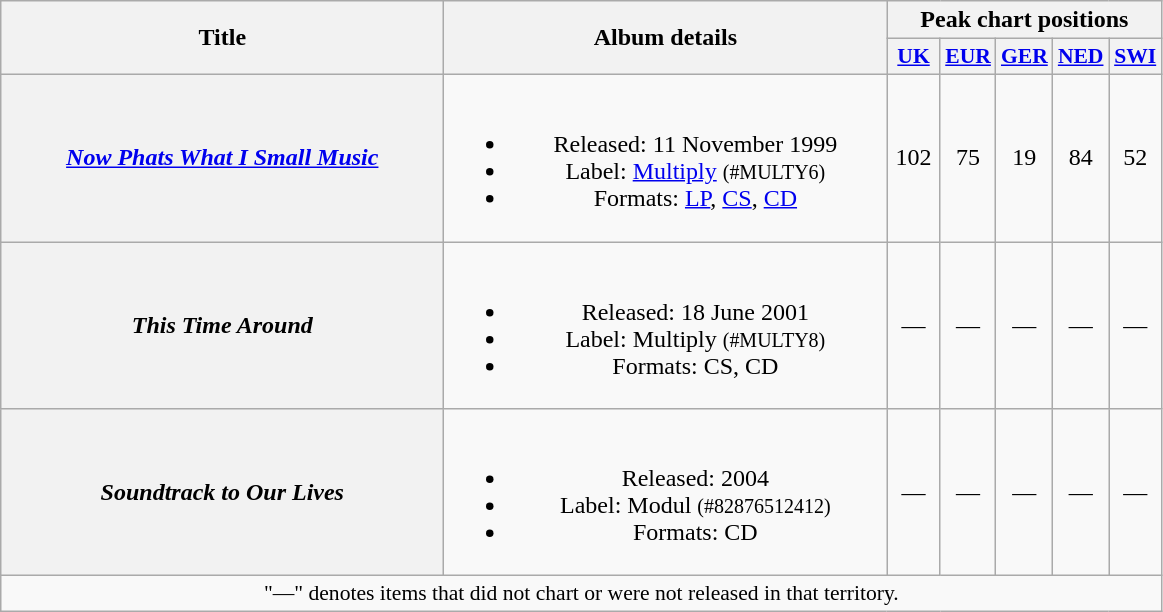<table class="wikitable plainrowheaders" style="text-align:center;">
<tr>
<th scope="col" rowspan="2" style="width:18em;">Title</th>
<th scope="col" rowspan="2" style="width:18em;">Album details</th>
<th scope="col" colspan="5">Peak chart positions</th>
</tr>
<tr>
<th style="width:2em;font-size:90%;"><a href='#'>UK</a><br></th>
<th style="width:2em;font-size:90%;"><a href='#'>EUR</a><br></th>
<th style="width:2em;font-size:90%;"><a href='#'>GER</a><br></th>
<th style="width:2em;font-size:90%;"><a href='#'>NED</a><br></th>
<th style="width:2em;font-size:90%;"><a href='#'>SWI</a><br></th>
</tr>
<tr>
<th scope="row"><em><a href='#'>Now Phats What I Small Music</a></em></th>
<td><br><ul><li>Released: 11 November 1999</li><li>Label: <a href='#'>Multiply</a> <small>(#MULTY6)</small></li><li>Formats: <a href='#'>LP</a>, <a href='#'>CS</a>, <a href='#'>CD</a></li></ul></td>
<td>102</td>
<td>75</td>
<td>19</td>
<td>84</td>
<td>52</td>
</tr>
<tr>
<th scope="row"><em>This Time Around</em></th>
<td><br><ul><li>Released: 18 June 2001</li><li>Label: Multiply <small>(#MULTY8)</small></li><li>Formats: CS, CD</li></ul></td>
<td>—</td>
<td>—</td>
<td>—</td>
<td>—</td>
<td>—</td>
</tr>
<tr>
<th scope="row"><em>Soundtrack to Our Lives</em></th>
<td><br><ul><li>Released: 2004</li><li>Label: Modul <small>(#82876512412)</small></li><li>Formats: CD</li></ul></td>
<td>—</td>
<td>—</td>
<td>—</td>
<td>—</td>
<td>—</td>
</tr>
<tr>
<td align="center" colspan="15" style="font-size:90%">"—" denotes items that did not chart or were not released in that territory.</td>
</tr>
</table>
